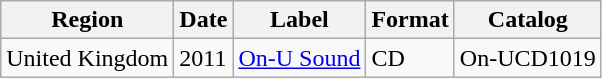<table class="wikitable">
<tr>
<th>Region</th>
<th>Date</th>
<th>Label</th>
<th>Format</th>
<th>Catalog</th>
</tr>
<tr>
<td>United Kingdom</td>
<td>2011</td>
<td><a href='#'>On-U Sound</a></td>
<td>CD</td>
<td>On-UCD1019</td>
</tr>
</table>
